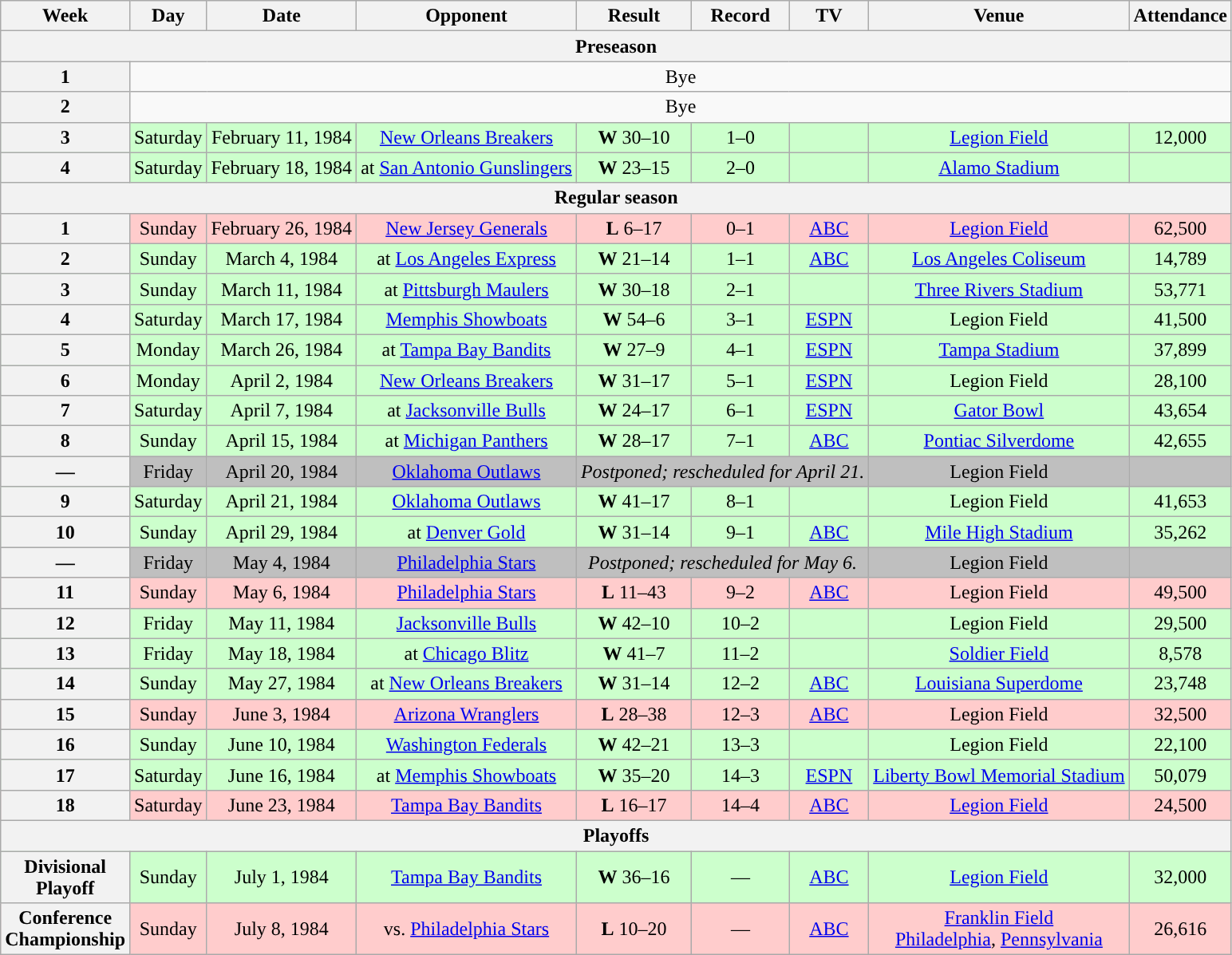<table class="wikitable" style="text-align:center">
<tr>
<th>Week</th>
<th>Day</th>
<th>Date</th>
<th>Opponent</th>
<th>Result</th>
<th>Record</th>
<th>TV</th>
<th>Venue</th>
<th>Attendance</th>
</tr>
<tr>
<th colspan="9">Preseason</th>
</tr>
<tr>
<th>1</th>
<td colspan=8>Bye</td>
</tr>
<tr>
<th>2</th>
<td colspan=8>Bye</td>
</tr>
<tr style="background:#cfc">
<th>3</th>
<td>Saturday</td>
<td>February 11, 1984</td>
<td><a href='#'>New Orleans Breakers</a></td>
<td><strong>W</strong> 30–10</td>
<td>1–0</td>
<td></td>
<td><a href='#'>Legion Field</a></td>
<td>12,000</td>
</tr>
<tr style="background:#cfc">
<th>4</th>
<td>Saturday</td>
<td>February 18, 1984</td>
<td>at <a href='#'>San Antonio Gunslingers</a></td>
<td><strong>W</strong> 23–15</td>
<td>2–0</td>
<td></td>
<td><a href='#'>Alamo Stadium</a></td>
<td></td>
</tr>
<tr>
<th colspan="9">Regular season</th>
</tr>
<tr style="background:#fcc">
<th>1</th>
<td>Sunday</td>
<td>February 26, 1984</td>
<td><a href='#'>New Jersey Generals</a></td>
<td><strong>L</strong> 6–17</td>
<td>0–1</td>
<td><a href='#'>ABC</a></td>
<td><a href='#'>Legion Field</a></td>
<td>62,500</td>
</tr>
<tr style="background:#cfc">
<th>2</th>
<td>Sunday</td>
<td>March 4, 1984</td>
<td>at <a href='#'>Los Angeles Express</a></td>
<td><strong>W</strong> 21–14</td>
<td>1–1</td>
<td><a href='#'>ABC</a></td>
<td><a href='#'>Los Angeles Coliseum</a></td>
<td>14,789</td>
</tr>
<tr style="background:#cfc">
<th>3</th>
<td>Sunday</td>
<td>March 11, 1984</td>
<td>at <a href='#'>Pittsburgh Maulers</a></td>
<td><strong>W</strong> 30–18</td>
<td>2–1</td>
<td></td>
<td><a href='#'>Three Rivers Stadium</a></td>
<td>53,771</td>
</tr>
<tr style="background:#cfc">
<th>4</th>
<td>Saturday</td>
<td>March 17, 1984</td>
<td><a href='#'>Memphis Showboats</a></td>
<td><strong>W</strong> 54–6</td>
<td>3–1</td>
<td><a href='#'>ESPN</a></td>
<td>Legion Field</td>
<td>41,500</td>
</tr>
<tr style="background:#cfc">
<th>5</th>
<td>Monday</td>
<td>March 26, 1984</td>
<td>at <a href='#'>Tampa Bay Bandits</a></td>
<td><strong>W</strong> 27–9</td>
<td>4–1</td>
<td><a href='#'>ESPN</a></td>
<td><a href='#'>Tampa Stadium</a></td>
<td>37,899</td>
</tr>
<tr style="background:#cfc">
<th>6</th>
<td>Monday</td>
<td>April 2, 1984</td>
<td><a href='#'>New Orleans Breakers</a></td>
<td><strong>W</strong> 31–17</td>
<td>5–1</td>
<td><a href='#'>ESPN</a></td>
<td>Legion Field</td>
<td>28,100</td>
</tr>
<tr style="background:#cfc">
<th>7</th>
<td>Saturday</td>
<td>April 7, 1984</td>
<td>at <a href='#'>Jacksonville Bulls</a></td>
<td><strong>W</strong> 24–17</td>
<td>6–1</td>
<td><a href='#'>ESPN</a></td>
<td><a href='#'>Gator Bowl</a></td>
<td>43,654</td>
</tr>
<tr style="background:#cfc">
<th>8</th>
<td>Sunday</td>
<td>April 15, 1984</td>
<td>at <a href='#'>Michigan Panthers</a></td>
<td><strong>W</strong> 28–17</td>
<td>7–1</td>
<td><a href='#'>ABC</a></td>
<td><a href='#'>Pontiac Silverdome</a></td>
<td>42,655</td>
</tr>
<tr style="text-align:center; background:#BFBFBF;">
<th>—</th>
<td>Friday</td>
<td>April 20, 1984</td>
<td><a href='#'>Oklahoma Outlaws</a></td>
<td colspan=3><em>Postponed; rescheduled for April 21.</em></td>
<td>Legion Field</td>
<td></td>
</tr>
<tr style="background:#cfc">
<th>9</th>
<td>Saturday</td>
<td>April 21, 1984</td>
<td><a href='#'>Oklahoma Outlaws</a></td>
<td><strong>W</strong> 41–17</td>
<td>8–1</td>
<td></td>
<td>Legion Field</td>
<td>41,653</td>
</tr>
<tr style="background:#cfc">
<th>10</th>
<td>Sunday</td>
<td>April 29, 1984</td>
<td>at <a href='#'>Denver Gold</a></td>
<td><strong>W</strong> 31–14</td>
<td>9–1</td>
<td><a href='#'>ABC</a></td>
<td><a href='#'>Mile High Stadium</a></td>
<td>35,262</td>
</tr>
<tr style="text-align:center; background:#BFBFBF;">
<th>—</th>
<td>Friday</td>
<td>May 4, 1984</td>
<td><a href='#'>Philadelphia Stars</a></td>
<td colspan=3><em>Postponed; rescheduled for May 6.</em></td>
<td>Legion Field</td>
<td></td>
</tr>
<tr style="background:#fcc">
<th>11</th>
<td>Sunday</td>
<td>May 6, 1984</td>
<td><a href='#'>Philadelphia Stars</a></td>
<td><strong>L</strong> 11–43</td>
<td>9–2</td>
<td><a href='#'>ABC</a></td>
<td>Legion Field</td>
<td>49,500</td>
</tr>
<tr style="background:#cfc">
<th>12</th>
<td>Friday</td>
<td>May 11, 1984</td>
<td><a href='#'>Jacksonville Bulls</a></td>
<td><strong>W</strong> 42–10</td>
<td>10–2</td>
<td></td>
<td>Legion Field</td>
<td>29,500</td>
</tr>
<tr style="background:#cfc">
<th>13</th>
<td>Friday</td>
<td>May 18, 1984</td>
<td>at <a href='#'>Chicago Blitz</a></td>
<td><strong>W</strong> 41–7</td>
<td>11–2</td>
<td></td>
<td><a href='#'>Soldier Field</a></td>
<td>8,578</td>
</tr>
<tr style="background:#cfc">
<th>14</th>
<td>Sunday</td>
<td>May 27, 1984</td>
<td>at <a href='#'>New Orleans Breakers</a></td>
<td><strong>W</strong> 31–14</td>
<td>12–2</td>
<td><a href='#'>ABC</a></td>
<td><a href='#'>Louisiana Superdome</a></td>
<td>23,748</td>
</tr>
<tr style="background:#fcc">
<th>15</th>
<td>Sunday</td>
<td>June 3, 1984</td>
<td><a href='#'>Arizona Wranglers</a></td>
<td><strong>L</strong> 28–38</td>
<td>12–3</td>
<td><a href='#'>ABC</a></td>
<td>Legion Field</td>
<td>32,500</td>
</tr>
<tr style="background:#cfc">
<th>16</th>
<td>Sunday</td>
<td>June 10, 1984</td>
<td><a href='#'>Washington Federals</a></td>
<td><strong>W</strong> 42–21</td>
<td>13–3</td>
<td></td>
<td>Legion Field</td>
<td>22,100</td>
</tr>
<tr style="background:#cfc">
<th>17</th>
<td>Saturday</td>
<td>June 16, 1984</td>
<td>at <a href='#'>Memphis Showboats</a></td>
<td><strong>W</strong> 35–20</td>
<td>14–3</td>
<td><a href='#'>ESPN</a></td>
<td><a href='#'>Liberty Bowl Memorial Stadium</a></td>
<td>50,079</td>
</tr>
<tr style="background:#fcc">
<th>18</th>
<td>Saturday</td>
<td>June 23, 1984</td>
<td><a href='#'>Tampa Bay Bandits</a></td>
<td><strong>L</strong> 16–17</td>
<td>14–4</td>
<td><a href='#'>ABC</a></td>
<td><a href='#'>Legion Field</a></td>
<td>24,500</td>
</tr>
<tr>
<th colspan="9">Playoffs</th>
</tr>
<tr style="background:#cfc">
<th>Divisional<br>Playoff</th>
<td>Sunday</td>
<td>July 1, 1984</td>
<td><a href='#'>Tampa Bay Bandits</a></td>
<td><strong>W</strong> 36–16</td>
<td>—</td>
<td><a href='#'>ABC</a></td>
<td><a href='#'>Legion Field</a></td>
<td>32,000</td>
</tr>
<tr style="background:#fcc">
<th>Conference<br>Championship</th>
<td>Sunday</td>
<td>July 8, 1984</td>
<td>vs. <a href='#'>Philadelphia Stars</a></td>
<td><strong>L</strong> 10–20</td>
<td>—</td>
<td><a href='#'>ABC</a></td>
<td><a href='#'>Franklin Field</a><br><a href='#'>Philadelphia</a>, <a href='#'>Pennsylvania</a></td>
<td>26,616</td>
</tr>
</table>
